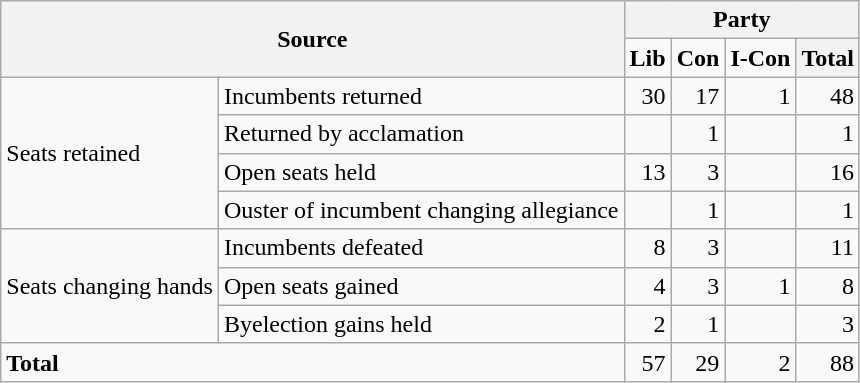<table class="wikitable" style="text-align:right;">
<tr>
<th colspan="2" rowspan="2">Source</th>
<th colspan="4">Party</th>
</tr>
<tr>
<td><strong>Lib</strong></td>
<td><strong>Con</strong></td>
<td><strong>I-Con</strong></td>
<th>Total</th>
</tr>
<tr>
<td rowspan="4" style="text-align:left;">Seats retained</td>
<td style="text-align:left;">Incumbents returned</td>
<td>30</td>
<td>17</td>
<td>1</td>
<td>48</td>
</tr>
<tr>
<td style="text-align:left;">Returned by acclamation</td>
<td></td>
<td>1</td>
<td></td>
<td>1</td>
</tr>
<tr>
<td style="text-align:left;">Open seats held</td>
<td>13</td>
<td>3</td>
<td></td>
<td>16</td>
</tr>
<tr>
<td style="text-align:left;">Ouster of incumbent changing allegiance</td>
<td></td>
<td>1</td>
<td></td>
<td>1</td>
</tr>
<tr>
<td rowspan="3" style="text-align:left;">Seats changing hands</td>
<td style="text-align:left;">Incumbents defeated</td>
<td>8</td>
<td>3</td>
<td></td>
<td>11</td>
</tr>
<tr>
<td style="text-align:left;">Open seats gained</td>
<td>4</td>
<td>3</td>
<td>1</td>
<td>8</td>
</tr>
<tr>
<td style="text-align:left;">Byelection gains held</td>
<td>2</td>
<td>1</td>
<td></td>
<td>3</td>
</tr>
<tr>
<td colspan="2" style="text-align:left;"><strong>Total</strong></td>
<td>57</td>
<td>29</td>
<td>2</td>
<td>88</td>
</tr>
</table>
